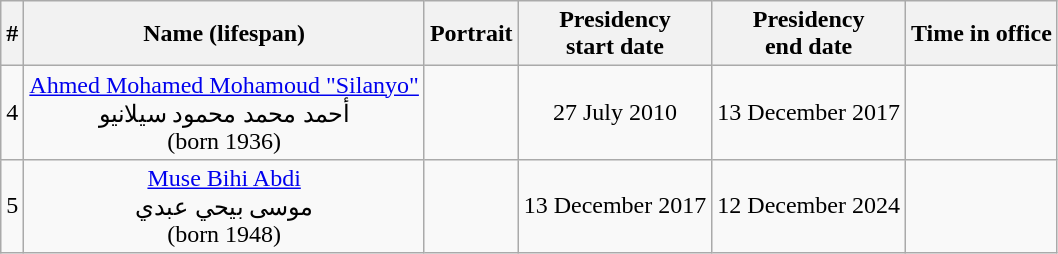<table class="sortable wikitable" style="text-align:center">
<tr>
<th style="text-align:center;"><abbr>#</abbr></th>
<th style="text-align:center;">Name (lifespan)</th>
<th style="text-align:center;">Portrait</th>
<th style="text-align:center;">Presidency<br>start date</th>
<th style="text-align:center;">Presidency<br>end date</th>
<th style="text-align:center;">Time in office</th>
</tr>
<tr>
<td>4</td>
<td><a href='#'>Ahmed Mohamed Mohamoud "Silanyo"</a> <br> أحمد محمد محمود سيلانيو <br> (born 1936)</td>
<td></td>
<td>27 July 2010</td>
<td>13 December 2017</td>
<td></td>
</tr>
<tr>
<td>5</td>
<td><a href='#'>Muse Bihi Abdi</a> <br> موسى بيحي عبدي <br> (born 1948)</td>
<td></td>
<td>13 December 2017</td>
<td>12 December 2024</td>
<td></td>
</tr>
</table>
